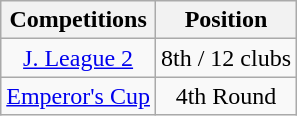<table class="wikitable" style="text-align:center;">
<tr>
<th>Competitions</th>
<th>Position</th>
</tr>
<tr>
<td><a href='#'>J. League 2</a></td>
<td>8th / 12 clubs</td>
</tr>
<tr>
<td><a href='#'>Emperor's Cup</a></td>
<td>4th Round</td>
</tr>
</table>
